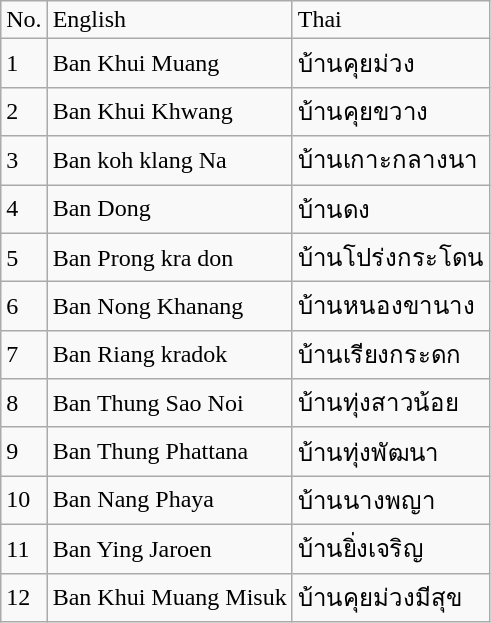<table class="wikitable">
<tr>
<td>No.</td>
<td>English</td>
<td>Thai</td>
</tr>
<tr>
<td>1</td>
<td>Ban Khui Muang</td>
<td>บ้านคุยม่วง</td>
</tr>
<tr>
<td>2</td>
<td>Ban Khui Khwang</td>
<td>บ้านคุยขวาง</td>
</tr>
<tr>
<td>3</td>
<td>Ban koh klang Na</td>
<td>บ้านเกาะกลางนา</td>
</tr>
<tr>
<td>4</td>
<td>Ban Dong</td>
<td>บ้านดง</td>
</tr>
<tr>
<td>5</td>
<td>Ban Prong kra don</td>
<td>บ้านโปร่งกระโดน</td>
</tr>
<tr>
<td>6</td>
<td>Ban Nong Khanang</td>
<td>บ้านหนองขานาง</td>
</tr>
<tr>
<td>7</td>
<td>Ban Riang kradok</td>
<td>บ้านเรียงกระดก</td>
</tr>
<tr>
<td>8</td>
<td>Ban Thung Sao Noi</td>
<td>บ้านทุ่งสาวน้อย</td>
</tr>
<tr>
<td>9</td>
<td>Ban Thung Phattana</td>
<td>บ้านทุ่งพัฒนา</td>
</tr>
<tr>
<td>10</td>
<td>Ban Nang Phaya</td>
<td>บ้านนางพญา</td>
</tr>
<tr>
<td>11</td>
<td>Ban Ying Jaroen</td>
<td>บ้านยิ่งเจริญ</td>
</tr>
<tr>
<td>12</td>
<td>Ban Khui Muang Misuk</td>
<td>บ้านคุยม่วงมีสุข</td>
</tr>
</table>
